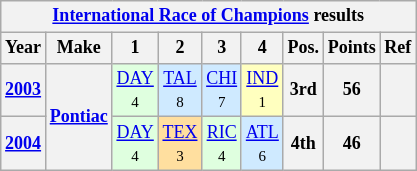<table class="wikitable" style="text-align:center; font-size:75%">
<tr>
<th colspan=9><a href='#'>International Race of Champions</a> results</th>
</tr>
<tr>
<th>Year</th>
<th>Make</th>
<th>1</th>
<th>2</th>
<th>3</th>
<th>4</th>
<th>Pos.</th>
<th>Points</th>
<th>Ref</th>
</tr>
<tr>
<th><a href='#'>2003</a></th>
<th rowspan=2><a href='#'>Pontiac</a></th>
<td style="background:#DFFFDF;"><a href='#'>DAY</a><br><small>4</small></td>
<td style="background:#CFEAFF;"><a href='#'>TAL</a><br><small>8</small></td>
<td style="background:#CFEAFF;"><a href='#'>CHI</a><br><small>7</small></td>
<td style="background:#FFFFBF;"><a href='#'>IND</a><br><small>1</small></td>
<th>3rd</th>
<th>56</th>
<th></th>
</tr>
<tr>
<th><a href='#'>2004</a></th>
<td style="background:#DFFFDF;"><a href='#'>DAY</a><br><small>4</small></td>
<td style="background:#FFDF9F;"><a href='#'>TEX</a><br><small>3</small></td>
<td style="background:#DFFFDF;"><a href='#'>RIC</a><br><small>4</small></td>
<td style="background:#CFEAFF;"><a href='#'>ATL</a><br><small>6</small></td>
<th>4th</th>
<th>46</th>
<th></th>
</tr>
</table>
